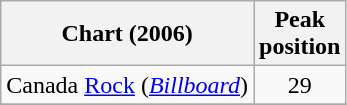<table class="wikitable sortable">
<tr>
<th>Chart (2006)</th>
<th>Peak<br>position</th>
</tr>
<tr>
<td>Canada <a href='#'>Rock</a> (<em><a href='#'>Billboard</a></em>)</td>
<td align=center>29</td>
</tr>
<tr>
</tr>
</table>
